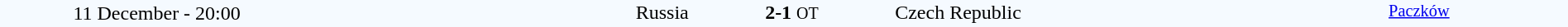<table style="width: 100%; background:#F5FAFF;" cellspacing="0">
<tr>
<td align=center rowspan=3 width=20%>11 December - 20:00</td>
</tr>
<tr>
<td width=24% align=right>Russia</td>
<td align=center width=13%><strong>2-1</strong> <small>OT</small></td>
<td width=24%>Czech Republic</td>
<td style=font-size:85% rowspan=3 valign=top align=center><a href='#'>Paczków</a></td>
</tr>
<tr style=font-size:85%>
<td align=right valign=top></td>
<td></td>
<td></td>
</tr>
</table>
